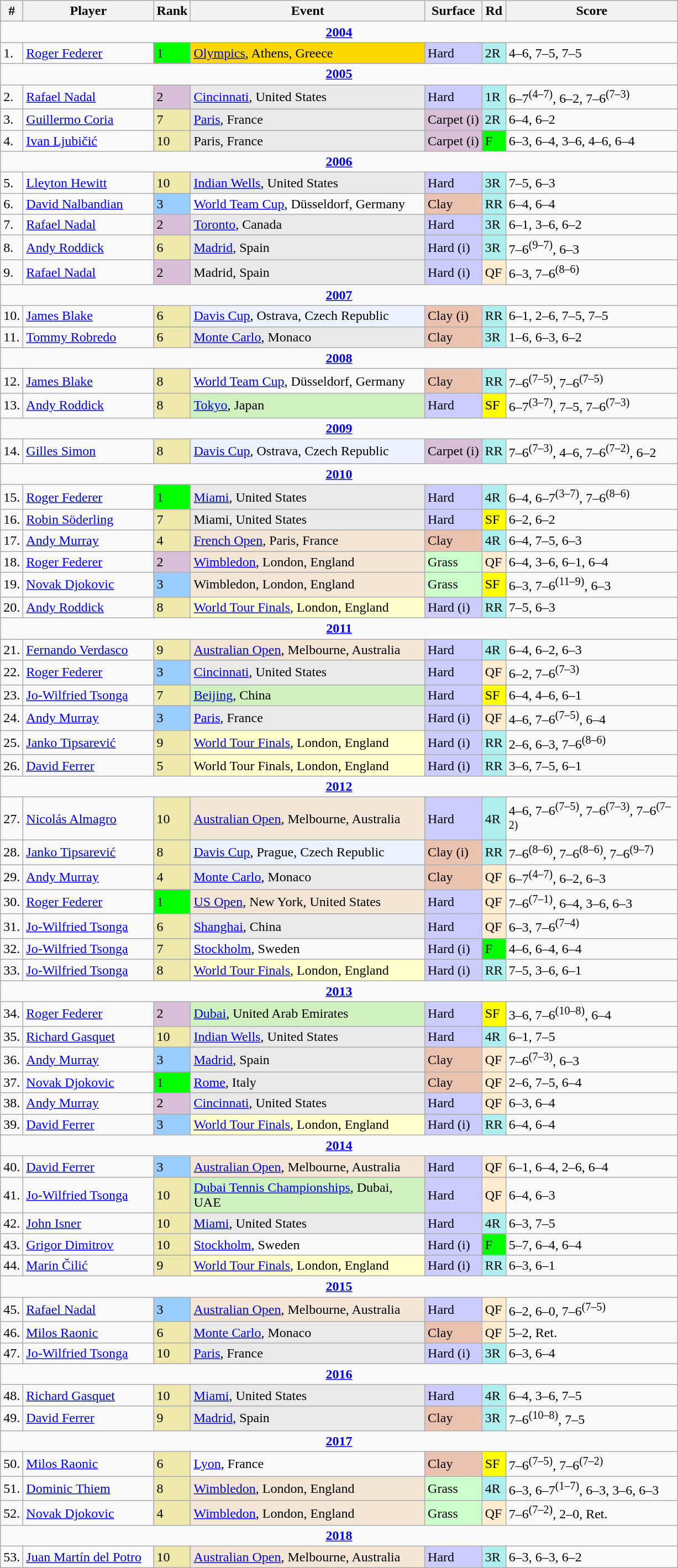<table class="wikitable sortable">
<tr>
<th>#</th>
<th width=150>Player</th>
<th>Rank</th>
<th width=275>Event</th>
<th>Surface</th>
<th>Rd</th>
<th style="width:200px;" class="unsortable">Score</th>
</tr>
<tr>
<td colspan=7 style=text-align:center><strong><a href='#'>2004</a></strong></td>
</tr>
<tr>
<td>1.</td>
<td> <a href='#'>Roger Federer</a></td>
<td bgcolor=lime>1</td>
<td bgcolor=gold><a href='#'>Olympics</a>, Athens, Greece</td>
<td style="background:#ccf;">Hard</td>
<td bgcolor=afeeee>2R</td>
<td>4–6, 7–5, 7–5</td>
</tr>
<tr>
<td colspan=7 style=text-align:center><strong><a href='#'>2005</a></strong></td>
</tr>
<tr>
<td>2.</td>
<td> <a href='#'>Rafael Nadal</a></td>
<td style="background:thistle;">2</td>
<td bgcolor=e9e9e9><a href='#'>Cincinnati</a>, United States</td>
<td style="background:#ccf;">Hard</td>
<td bgcolor=afeeee>1R</td>
<td>6–7<sup>(4–7)</sup>, 6–2, 7–6<sup>(7–3)</sup></td>
</tr>
<tr>
<td>3.</td>
<td> <a href='#'>Guillermo Coria</a></td>
<td bgcolor=EEE8AA>7</td>
<td bgcolor=e9e9e9><a href='#'>Paris</a>, France</td>
<td style="background:thistle;">Carpet (i)</td>
<td bgcolor=afeeee>2R</td>
<td>6–4, 6–2</td>
</tr>
<tr>
<td>4.</td>
<td> <a href='#'>Ivan Ljubičić</a></td>
<td bgcolor=EEE8AA>10</td>
<td bgcolor=e9e9e9>Paris, France</td>
<td style="background:thistle;">Carpet (i)</td>
<td bgcolor=lime>F</td>
<td>6–3, 6–4, 3–6, 4–6, 6–4</td>
</tr>
<tr>
<td colspan=7 style=text-align:center><strong><a href='#'>2006</a></strong></td>
</tr>
<tr>
<td>5.</td>
<td> <a href='#'>Lleyton Hewitt</a></td>
<td bgcolor=EEE8AA>10</td>
<td bgcolor=e9e9e9><a href='#'>Indian Wells</a>, United States</td>
<td style="background:#ccf;">Hard</td>
<td bgcolor=afeeee>3R</td>
<td>7–5, 6–3</td>
</tr>
<tr>
<td>6.</td>
<td> <a href='#'>David Nalbandian</a></td>
<td style="background:#9cf;">3</td>
<td bgcolor=><a href='#'>World Team Cup</a>, Düsseldorf, Germany</td>
<td bgcolor=EBC2AF>Clay</td>
<td bgcolor=afeeee>RR</td>
<td>6–4, 6–4</td>
</tr>
<tr>
<td>7.</td>
<td> <a href='#'>Rafael Nadal</a></td>
<td style="background:thistle;">2</td>
<td bgcolor=e9e9e9><a href='#'>Toronto</a>, Canada</td>
<td style="background:#ccf;">Hard</td>
<td bgcolor=afeeee>3R</td>
<td>6–1, 3–6, 6–2</td>
</tr>
<tr>
<td>8.</td>
<td> <a href='#'>Andy Roddick</a></td>
<td bgcolor=EEE8AA>6</td>
<td bgcolor=e9e9e9><a href='#'>Madrid</a>, Spain</td>
<td style="background:#ccf;">Hard (i)</td>
<td bgcolor=afeeee>3R</td>
<td>7–6<sup>(9–7)</sup>, 6–3</td>
</tr>
<tr>
<td>9.</td>
<td> <a href='#'>Rafael Nadal</a></td>
<td style="background:thistle;">2</td>
<td bgcolor=e9e9e9>Madrid, Spain</td>
<td style="background:#ccf;">Hard (i)</td>
<td bgcolor=ffebcd>QF</td>
<td>6–3, 7–6<sup>(8–6)</sup></td>
</tr>
<tr>
<td colspan=7 style=text-align:center><strong><a href='#'>2007</a></strong></td>
</tr>
<tr>
<td>10.</td>
<td> <a href='#'>James Blake</a></td>
<td bgcolor=EEE8AA>6</td>
<td bgcolor=ECF2FF><a href='#'>Davis Cup</a>, Ostrava, Czech Republic</td>
<td bgcolor=EBC2AF>Clay (i)</td>
<td bgcolor=afeeee>RR</td>
<td>6–1, 2–6, 7–5, 7–5</td>
</tr>
<tr>
<td>11.</td>
<td> <a href='#'>Tommy Robredo</a></td>
<td bgcolor=EEE8AA>6</td>
<td bgcolor=e9e9e9><a href='#'>Monte Carlo</a>, Monaco</td>
<td bgcolor=EBC2AF>Clay</td>
<td bgcolor=afeeee>3R</td>
<td>1–6, 6–3, 6–2</td>
</tr>
<tr>
<td colspan=7 style=text-align:center><strong><a href='#'>2008</a></strong></td>
</tr>
<tr>
<td>12.</td>
<td> <a href='#'>James Blake</a></td>
<td bgcolor=EEE8AA>8</td>
<td bgcolor=><a href='#'>World Team Cup</a>, Düsseldorf, Germany</td>
<td bgcolor=EBC2AF>Clay</td>
<td bgcolor=afeeee>RR</td>
<td>7–6<sup>(7–5)</sup>, 7–6<sup>(7–5)</sup></td>
</tr>
<tr>
<td>13.</td>
<td> <a href='#'>Andy Roddick</a></td>
<td bgcolor=EEE8AA>8</td>
<td bgcolor=d0f0c0><a href='#'>Tokyo</a>, Japan</td>
<td style="background:#ccf;">Hard</td>
<td style="background:yellow;">SF</td>
<td>6–7<sup>(3–7)</sup>, 7–5, 7–6<sup>(7–3)</sup></td>
</tr>
<tr>
<td colspan=7 style=text-align:center><strong><a href='#'>2009</a></strong></td>
</tr>
<tr>
<td>14.</td>
<td> <a href='#'>Gilles Simon</a></td>
<td bgcolor=EEE8AA>8</td>
<td bgcolor=ECF2FF><a href='#'>Davis Cup</a>, Ostrava, Czech Republic</td>
<td style="background:thistle;">Carpet (i)</td>
<td bgcolor=afeeee>RR</td>
<td>7–6<sup>(7–3)</sup>, 4–6, 7–6<sup>(7–2)</sup>, 6–2</td>
</tr>
<tr>
<td colspan=7 style=text-align:center><strong><a href='#'>2010</a></strong></td>
</tr>
<tr>
<td>15.</td>
<td> <a href='#'>Roger Federer</a></td>
<td bgcolor=lime>1</td>
<td bgcolor=e9e9e9><a href='#'>Miami</a>, United States</td>
<td style="background:#ccf;">Hard</td>
<td bgcolor=afeeee>4R</td>
<td>6–4, 6–7<sup>(3–7)</sup>, 7–6<sup>(8–6)</sup></td>
</tr>
<tr>
<td>16.</td>
<td> <a href='#'>Robin Söderling</a></td>
<td bgcolor=EEE8AA>7</td>
<td bgcolor=e9e9e9>Miami, United States</td>
<td style="background:#ccf;">Hard</td>
<td style="background:yellow;">SF</td>
<td>6–2, 6–2</td>
</tr>
<tr>
<td>17.</td>
<td> <a href='#'>Andy Murray</a></td>
<td bgcolor=EEE8AA>4</td>
<td bgcolor=F3E6D7><a href='#'>French Open</a>, Paris, France</td>
<td bgcolor=EBC2AF>Clay</td>
<td bgcolor=afeeee>4R</td>
<td>6–4, 7–5, 6–3</td>
</tr>
<tr>
<td>18.</td>
<td> <a href='#'>Roger Federer</a></td>
<td style="background:thistle;">2</td>
<td bgcolor=F3E6D7><a href='#'>Wimbledon</a>, London, England</td>
<td style="background:#cfc;">Grass</td>
<td bgcolor=ffebcd>QF</td>
<td>6–4, 3–6, 6–1, 6–4</td>
</tr>
<tr>
<td>19.</td>
<td> <a href='#'>Novak Djokovic</a></td>
<td style="background:#9cf;">3</td>
<td bgcolor=F3E6D7>Wimbledon, London, England</td>
<td style="background:#cfc;">Grass</td>
<td style="background:yellow;">SF</td>
<td>6–3, 7–6<sup>(11–9)</sup>, 6–3</td>
</tr>
<tr>
<td>20.</td>
<td> <a href='#'>Andy Roddick</a></td>
<td bgcolor=EEE8AA>8</td>
<td style="background:#ffc;"><a href='#'>World Tour Finals</a>, London, England</td>
<td style="background:#ccf;">Hard (i)</td>
<td bgcolor=afeeee>RR</td>
<td>7–5, 6–3</td>
</tr>
<tr>
<td colspan=7 style=text-align:center><strong><a href='#'>2011</a></strong></td>
</tr>
<tr>
<td>21.</td>
<td> <a href='#'>Fernando Verdasco</a></td>
<td bgcolor=EEE8AA>9</td>
<td bgcolor=F3E6D7><a href='#'>Australian Open</a>, Melbourne, Australia</td>
<td style="background:#ccf;">Hard</td>
<td bgcolor=afeeee>4R</td>
<td>6–4, 6–2, 6–3</td>
</tr>
<tr>
<td>22.</td>
<td> <a href='#'>Roger Federer</a></td>
<td style="background:#9cf;">3</td>
<td bgcolor=e9e9e9><a href='#'>Cincinnati</a>, United States</td>
<td style="background:#ccf;">Hard</td>
<td bgcolor=ffebcd>QF</td>
<td>6–2, 7–6<sup>(7–3)</sup></td>
</tr>
<tr>
<td>23.</td>
<td> <a href='#'>Jo-Wilfried Tsonga</a></td>
<td bgcolor=EEE8AA>7</td>
<td bgcolor=d0f0c0><a href='#'>Beijing</a>, China</td>
<td style="background:#ccf;">Hard</td>
<td style="background:yellow;">SF</td>
<td>6–4, 4–6, 6–1</td>
</tr>
<tr>
<td>24.</td>
<td> <a href='#'>Andy Murray</a></td>
<td style="background:#9cf;">3</td>
<td bgcolor=e9e9e9><a href='#'>Paris</a>, France</td>
<td style="background:#ccf;">Hard (i)</td>
<td bgcolor=ffebcd>QF</td>
<td>4–6, 7–6<sup>(7–5)</sup>, 6–4</td>
</tr>
<tr>
<td>25.</td>
<td> <a href='#'>Janko Tipsarević</a></td>
<td bgcolor=EEE8AA>9</td>
<td style="background:#ffc;"><a href='#'>World Tour Finals</a>, London, England</td>
<td style="background:#ccf;">Hard (i)</td>
<td bgcolor=afeeee>RR</td>
<td>2–6, 6–3, 7–6<sup>(8–6)</sup></td>
</tr>
<tr>
<td>26.</td>
<td> <a href='#'>David Ferrer</a></td>
<td bgcolor=EEE8AA>5</td>
<td style="background:#ffc;">World Tour Finals, London, England</td>
<td style="background:#ccf;">Hard (i)</td>
<td bgcolor=afeeee>RR</td>
<td>3–6, 7–5, 6–1</td>
</tr>
<tr>
<td colspan=7 style=text-align:center><strong><a href='#'>2012</a></strong></td>
</tr>
<tr>
<td>27.</td>
<td> <a href='#'>Nicolás Almagro</a></td>
<td bgcolor=EEE8AA>10</td>
<td bgcolor=F3E6D7><a href='#'>Australian Open</a>, Melbourne, Australia</td>
<td style="background:#ccf;">Hard</td>
<td bgcolor=afeeee>4R</td>
<td>4–6, 7–6<sup>(7–5)</sup>, 7–6<sup>(7–3)</sup>, 7–6<sup>(7–2)</sup></td>
</tr>
<tr>
<td>28.</td>
<td> <a href='#'>Janko Tipsarević</a></td>
<td bgcolor=EEE8AA>8</td>
<td bgcolor=ECF2FF><a href='#'>Davis Cup</a>, Prague, Czech Republic</td>
<td bgcolor=EBC2AF>Clay (i)</td>
<td bgcolor=afeeee>RR</td>
<td>7–6<sup>(8–6)</sup>, 7–6<sup>(8–6)</sup>, 7–6<sup>(9–7)</sup></td>
</tr>
<tr>
<td>29.</td>
<td> <a href='#'>Andy Murray</a></td>
<td bgcolor=EEE8AA>4</td>
<td bgcolor=e9e9e9><a href='#'>Monte Carlo</a>, Monaco</td>
<td bgcolor=EBC2AF>Clay</td>
<td bgcolor=ffebcd>QF</td>
<td>6–7<sup>(4–7)</sup>, 6–2, 6–3</td>
</tr>
<tr>
<td>30.</td>
<td> <a href='#'>Roger Federer</a></td>
<td bgcolor=lime>1</td>
<td bgcolor=F3E6D7><a href='#'>US Open</a>, New York, United States</td>
<td style="background:#ccf;">Hard</td>
<td bgcolor=ffebcd>QF</td>
<td>7–6<sup>(7–1)</sup>, 6–4, 3–6, 6–3</td>
</tr>
<tr>
<td>31.</td>
<td> <a href='#'>Jo-Wilfried Tsonga</a></td>
<td bgcolor=EEE8AA>6</td>
<td bgcolor=e9e9e9><a href='#'>Shanghai</a>, China</td>
<td style="background:#ccf;">Hard</td>
<td bgcolor=ffebcd>QF</td>
<td>6–3, 7–6<sup>(7–4)</sup></td>
</tr>
<tr>
<td>32.</td>
<td> <a href='#'>Jo-Wilfried Tsonga</a></td>
<td bgcolor=EEE8AA>7</td>
<td bgcolor=><a href='#'>Stockholm</a>, Sweden</td>
<td style="background:#ccf;">Hard (i)</td>
<td bgcolor=lime>F</td>
<td>4–6, 6–4, 6–4</td>
</tr>
<tr>
<td>33.</td>
<td> <a href='#'>Jo-Wilfried Tsonga</a></td>
<td bgcolor=EEE8AA>8</td>
<td style="background:#ffc;"><a href='#'>World Tour Finals</a>, London, England</td>
<td style="background:#ccf;">Hard (i)</td>
<td bgcolor=afeeee>RR</td>
<td>7–5, 3–6, 6–1</td>
</tr>
<tr>
<td colspan=7 style=text-align:center><strong><a href='#'>2013</a></strong></td>
</tr>
<tr>
<td>34.</td>
<td> <a href='#'>Roger Federer</a></td>
<td style="background:thistle;">2</td>
<td bgcolor=d0f0c0><a href='#'>Dubai</a>, United Arab Emirates</td>
<td style="background:#ccf;">Hard</td>
<td style="background:yellow;">SF</td>
<td>3–6, 7–6<sup>(10–8)</sup>, 6–4</td>
</tr>
<tr>
<td>35.</td>
<td> <a href='#'>Richard Gasquet</a></td>
<td bgcolor=EEE8AA>10</td>
<td bgcolor=e9e9e9><a href='#'>Indian Wells</a>, United States</td>
<td style="background:#ccf;">Hard</td>
<td bgcolor=afeeee>4R</td>
<td>6–1, 7–5</td>
</tr>
<tr>
<td>36.</td>
<td> <a href='#'>Andy Murray</a></td>
<td style="background:#9cf;">3</td>
<td bgcolor=e9e9e9><a href='#'>Madrid</a>, Spain</td>
<td bgcolor=EBC2AF>Clay</td>
<td bgcolor=ffebcd>QF</td>
<td>7–6<sup>(7–3)</sup>, 6–3</td>
</tr>
<tr>
<td>37.</td>
<td> <a href='#'>Novak Djokovic</a></td>
<td bgcolor=lime>1</td>
<td bgcolor=e9e9e9><a href='#'>Rome</a>, Italy</td>
<td bgcolor=EBC2AF>Clay</td>
<td bgcolor=ffebcd>QF</td>
<td>2–6, 7–5, 6–4</td>
</tr>
<tr>
<td>38.</td>
<td> <a href='#'>Andy Murray</a></td>
<td style="background:thistle;">2</td>
<td bgcolor=e9e9e9><a href='#'>Cincinnati</a>, United States</td>
<td style="background:#ccf;">Hard</td>
<td bgcolor=ffebcd>QF</td>
<td>6–3, 6–4</td>
</tr>
<tr>
<td>39.</td>
<td> <a href='#'>David Ferrer</a></td>
<td style="background:#9cf;">3</td>
<td style="background:#ffc;"><a href='#'>World Tour Finals</a>, London, England</td>
<td style="background:#ccf;">Hard (i)</td>
<td bgcolor=afeeee>RR</td>
<td>6–4, 6–4</td>
</tr>
<tr>
<td colspan=7 style=text-align:center><strong><a href='#'>2014</a></strong></td>
</tr>
<tr>
<td>40.</td>
<td> <a href='#'>David Ferrer</a></td>
<td style="background:#9cf;">3</td>
<td bgcolor=F3E6D7><a href='#'>Australian Open</a>, Melbourne, Australia</td>
<td style="background:#ccf;">Hard</td>
<td bgcolor=ffebcd>QF</td>
<td>6–1, 6–4, 2–6, 6–4</td>
</tr>
<tr>
<td>41.</td>
<td> <a href='#'>Jo-Wilfried Tsonga</a></td>
<td bgcolor=EEE8AA>10</td>
<td bgcolor=d0f0c0><a href='#'>Dubai Tennis Championships</a>, Dubai, UAE</td>
<td style="background:#ccf;">Hard</td>
<td bgcolor=ffebcd>QF</td>
<td>6–4, 6–3</td>
</tr>
<tr>
<td>42.</td>
<td> <a href='#'>John Isner</a></td>
<td bgcolor=EEE8AA>10</td>
<td bgcolor=e9e9e9><a href='#'>Miami</a>, United States</td>
<td style="background:#ccf;">Hard</td>
<td bgcolor=afeeee>4R</td>
<td>6–3, 7–5</td>
</tr>
<tr>
<td>43.</td>
<td> <a href='#'>Grigor Dimitrov</a></td>
<td bgcolor=EEE8AA>10</td>
<td bgcolor=><a href='#'>Stockholm</a>, Sweden</td>
<td style="background:#ccf;">Hard (i)</td>
<td bgcolor=lime>F</td>
<td>5–7, 6–4, 6–4</td>
</tr>
<tr>
<td>44.</td>
<td> <a href='#'>Marin Čilić</a></td>
<td bgcolor=EEE8AA>9</td>
<td style="background:#ffc;"><a href='#'>World Tour Finals</a>, London, England</td>
<td style="background:#ccf;">Hard (i)</td>
<td bgcolor=afeeee>RR</td>
<td>6–3, 6–1</td>
</tr>
<tr>
<td colspan=7 style=text-align:center><strong><a href='#'>2015</a></strong></td>
</tr>
<tr>
<td>45.</td>
<td> <a href='#'>Rafael Nadal</a></td>
<td style="background:#9cf;">3</td>
<td bgcolor=F3E6D7><a href='#'>Australian Open</a>, Melbourne, Australia</td>
<td style="background:#ccf;">Hard</td>
<td bgcolor=ffebcd>QF</td>
<td>6–2, 6–0, 7–6<sup>(7–5)</sup></td>
</tr>
<tr>
<td>46.</td>
<td> <a href='#'>Milos Raonic</a></td>
<td bgcolor=EEE8AA>6</td>
<td bgcolor=e9e9e9><a href='#'>Monte Carlo</a>, Monaco</td>
<td bgcolor=EBC2AF>Clay</td>
<td bgcolor=ffebcd>QF</td>
<td>5–2, Ret.</td>
</tr>
<tr>
<td>47.</td>
<td> <a href='#'>Jo-Wilfried Tsonga</a></td>
<td bgcolor=EEE8AA>10</td>
<td bgcolor=e9e9e9><a href='#'>Paris</a>, France</td>
<td style="background:#ccf;">Hard (i)</td>
<td bgcolor=afeeee>3R</td>
<td>6–3, 6–4</td>
</tr>
<tr>
<td colspan=7 style=text-align:center><strong><a href='#'>2016</a></strong></td>
</tr>
<tr>
<td>48.</td>
<td> <a href='#'>Richard Gasquet</a></td>
<td bgcolor=EEE8AA>10</td>
<td bgcolor=e9e9e9><a href='#'>Miami</a>, United States</td>
<td style="background:#ccf;">Hard</td>
<td bgcolor=afeeee>4R</td>
<td>6–4, 3–6, 7–5</td>
</tr>
<tr>
<td>49.</td>
<td> <a href='#'>David Ferrer</a></td>
<td bgcolor=EEE8AA>9</td>
<td bgcolor=e9e9e9><a href='#'>Madrid</a>, Spain</td>
<td bgcolor=EBC2AF>Clay</td>
<td bgcolor=afeeee>3R</td>
<td>7–6<sup>(10–8)</sup>, 7–5</td>
</tr>
<tr>
<td colspan=7 style=text-align:center><strong><a href='#'>2017</a></strong></td>
</tr>
<tr>
<td>50.</td>
<td> <a href='#'>Milos Raonic</a></td>
<td bgcolor=EEE8AA>6</td>
<td><a href='#'>Lyon</a>, France</td>
<td bgcolor=EBC2AF>Clay</td>
<td style="background:yellow;">SF</td>
<td>7–6<sup>(7–5)</sup>, 7–6<sup>(7–2)</sup></td>
</tr>
<tr>
<td>51.</td>
<td> <a href='#'>Dominic Thiem</a></td>
<td bgcolor=eee8aa>8</td>
<td bgcolor=F3E6D7><a href='#'>Wimbledon</a>, London, England</td>
<td style="background:#cfc;">Grass</td>
<td bgcolor=afeeee>4R</td>
<td>6–3, 6–7<sup>(1–7)</sup>, 6–3, 3–6, 6–3</td>
</tr>
<tr>
<td>52.</td>
<td> <a href='#'>Novak Djokovic</a></td>
<td bgcolor=eee8aa>4</td>
<td bgcolor=F3E6D7><a href='#'>Wimbledon</a>, London, England</td>
<td style="background:#cfc;">Grass</td>
<td bgcolor=ffebcd>QF</td>
<td>7–6<sup>(7–2)</sup>, 2–0, Ret.</td>
</tr>
<tr>
<td colspan=7 style=text-align:center><strong><a href='#'>2018</a></strong></td>
</tr>
<tr>
<td>53.</td>
<td> <a href='#'>Juan Martín del Potro</a></td>
<td bgcolor=EEE8AA>10</td>
<td bgcolor=F3E6D7><a href='#'>Australian Open</a>, Melbourne, Australia</td>
<td style="background:#ccf;">Hard</td>
<td bgcolor=afeeee>3R</td>
<td>6–3, 6–3, 6–2</td>
</tr>
</table>
